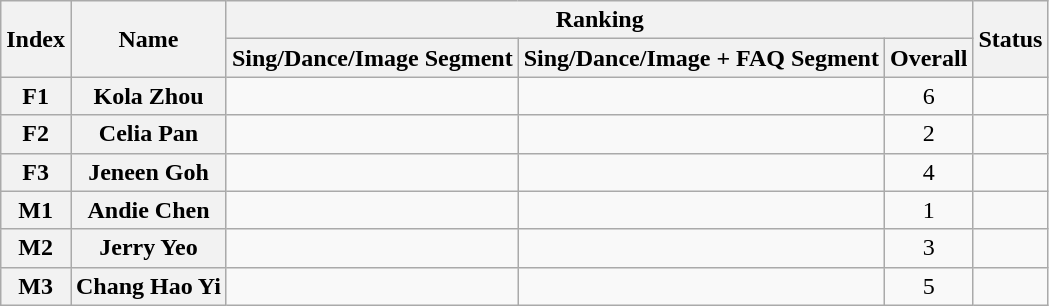<table class="wikitable" style="text-align:center;">
<tr>
<th rowspan="2">Index</th>
<th rowspan="2">Name</th>
<th colspan=3>Ranking</th>
<th rowspan="2">Status</th>
</tr>
<tr>
<th>Sing/Dance/Image Segment</th>
<th>Sing/Dance/Image + FAQ Segment</th>
<th>Overall</th>
</tr>
<tr>
<th>F1</th>
<th>Kola Zhou</th>
<td></td>
<td></td>
<td>6</td>
<td></td>
</tr>
<tr>
<th>F2</th>
<th>Celia Pan</th>
<td></td>
<td></td>
<td>2</td>
<td></td>
</tr>
<tr>
<th>F3</th>
<th>Jeneen Goh</th>
<td></td>
<td></td>
<td>4</td>
<td></td>
</tr>
<tr>
<th>M1</th>
<th>Andie Chen</th>
<td></td>
<td></td>
<td>1</td>
<td></td>
</tr>
<tr>
<th>M2</th>
<th>Jerry Yeo</th>
<td></td>
<td></td>
<td>3</td>
<td></td>
</tr>
<tr>
<th>M3</th>
<th>Chang Hao Yi</th>
<td></td>
<td></td>
<td>5</td>
<td></td>
</tr>
</table>
